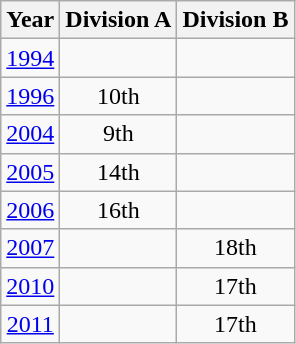<table class="wikitable" style="text-align:center">
<tr>
<th>Year</th>
<th>Division A</th>
<th>Division B</th>
</tr>
<tr>
<td><a href='#'>1994</a></td>
<td></td>
<td></td>
</tr>
<tr>
<td><a href='#'>1996</a></td>
<td>10th</td>
<td></td>
</tr>
<tr>
<td><a href='#'>2004</a></td>
<td>9th</td>
<td></td>
</tr>
<tr>
<td><a href='#'>2005</a></td>
<td>14th</td>
<td></td>
</tr>
<tr>
<td><a href='#'>2006</a></td>
<td>16th</td>
<td></td>
</tr>
<tr>
<td><a href='#'>2007</a></td>
<td></td>
<td>18th</td>
</tr>
<tr>
<td><a href='#'>2010</a></td>
<td></td>
<td>17th</td>
</tr>
<tr>
<td><a href='#'>2011</a></td>
<td></td>
<td>17th</td>
</tr>
</table>
